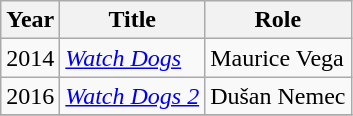<table class="wikitable sortable">
<tr>
<th>Year</th>
<th>Title</th>
<th>Role</th>
</tr>
<tr>
<td>2014</td>
<td><em><a href='#'>Watch Dogs</a></em></td>
<td>Maurice Vega</td>
</tr>
<tr>
<td>2016</td>
<td><em><a href='#'>Watch Dogs 2</a></em></td>
<td>Dušan Nemec</td>
</tr>
<tr>
</tr>
</table>
